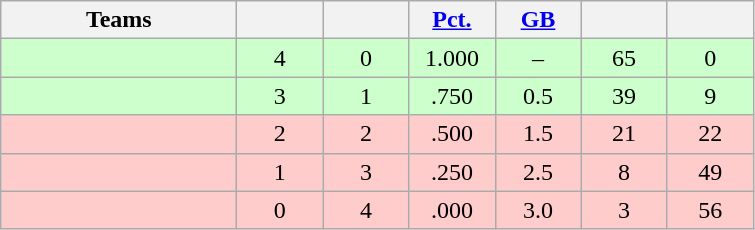<table class="wikitable" style="text-align: center;">
<tr>
<th style="width: 150px;">Teams</th>
<th style="width: 50px;"></th>
<th style="width: 50px;"></th>
<th style="width: 50px;"><a href='#'>Pct.</a></th>
<th style="width: 50px;"><a href='#'>GB</a></th>
<th style="width: 50px;"></th>
<th style="width: 50px;"></th>
</tr>
<tr style="background: #CFC;">
<td style="text-align: left;"></td>
<td>4</td>
<td>0</td>
<td>1.000</td>
<td>–</td>
<td>65</td>
<td>0</td>
</tr>
<tr style="background: #CFC;">
<td style="text-align: left;"></td>
<td>3</td>
<td>1</td>
<td>.750</td>
<td>0.5</td>
<td>39</td>
<td>9</td>
</tr>
<tr style="background: #FCC;">
<td style="text-align: left;"></td>
<td>2</td>
<td>2</td>
<td>.500</td>
<td>1.5</td>
<td>21</td>
<td>22</td>
</tr>
<tr style="background: #FCC;">
<td style="text-align: left;"></td>
<td>1</td>
<td>3</td>
<td>.250</td>
<td>2.5</td>
<td>8</td>
<td>49</td>
</tr>
<tr style="background: #FCC;">
<td style="text-align: left;"></td>
<td>0</td>
<td>4</td>
<td>.000</td>
<td>3.0</td>
<td>3</td>
<td>56</td>
</tr>
</table>
